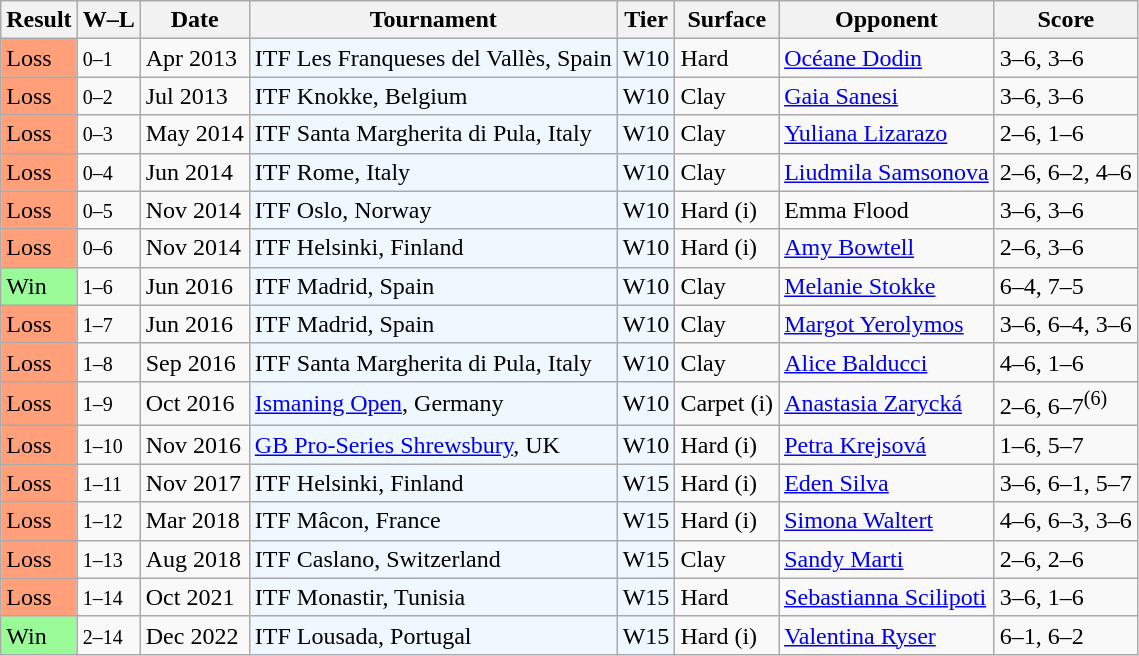<table class="wikitable sortable">
<tr>
<th>Result</th>
<th class="unsortable">W–L</th>
<th>Date</th>
<th>Tournament</th>
<th>Tier</th>
<th>Surface</th>
<th>Opponent</th>
<th class="unsortable">Score</th>
</tr>
<tr>
<td style="background:#ffa07a;">Loss</td>
<td><small>0–1</small></td>
<td>Apr 2013</td>
<td style="background:#f0f8ff;">ITF Les Franqueses del Vallès, Spain</td>
<td style="background:#f0f8ff;">W10</td>
<td>Hard</td>
<td> <a href='#'>Océane Dodin</a></td>
<td>3–6, 3–6</td>
</tr>
<tr>
<td style="background:#ffa07a;">Loss</td>
<td><small>0–2</small></td>
<td>Jul 2013</td>
<td style="background:#f0f8ff;">ITF Knokke, Belgium</td>
<td style="background:#f0f8ff;">W10</td>
<td>Clay</td>
<td> <a href='#'>Gaia Sanesi</a></td>
<td>3–6, 3–6</td>
</tr>
<tr>
<td style="background:#ffa07a;">Loss</td>
<td><small>0–3</small></td>
<td>May 2014</td>
<td style="background:#f0f8ff;">ITF Santa Margherita di Pula, Italy</td>
<td style="background:#f0f8ff;">W10</td>
<td>Clay</td>
<td> <a href='#'>Yuliana Lizarazo</a></td>
<td>2–6, 1–6</td>
</tr>
<tr>
<td style="background:#ffa07a;">Loss</td>
<td><small>0–4</small></td>
<td>Jun 2014</td>
<td style="background:#f0f8ff;">ITF Rome, Italy</td>
<td style="background:#f0f8ff;">W10</td>
<td>Clay</td>
<td> <a href='#'>Liudmila Samsonova</a></td>
<td>2–6, 6–2, 4–6</td>
</tr>
<tr>
<td style="background:#ffa07a;">Loss</td>
<td><small>0–5</small></td>
<td>Nov 2014</td>
<td style="background:#f0f8ff;">ITF Oslo, Norway</td>
<td style="background:#f0f8ff;">W10</td>
<td>Hard (i)</td>
<td> Emma Flood</td>
<td>3–6, 3–6</td>
</tr>
<tr>
<td style="background:#ffa07a;">Loss</td>
<td><small>0–6</small></td>
<td>Nov 2014</td>
<td style="background:#f0f8ff;">ITF Helsinki, Finland</td>
<td style="background:#f0f8ff;">W10</td>
<td>Hard (i)</td>
<td> <a href='#'>Amy Bowtell</a></td>
<td>2–6, 3–6</td>
</tr>
<tr>
<td style="background:#98fb98;">Win</td>
<td><small>1–6</small></td>
<td>Jun 2016</td>
<td style="background:#f0f8ff;">ITF Madrid, Spain</td>
<td style="background:#f0f8ff;">W10</td>
<td>Clay</td>
<td> <a href='#'>Melanie Stokke</a></td>
<td>6–4, 7–5</td>
</tr>
<tr>
<td style="background:#ffa07a;">Loss</td>
<td><small>1–7</small></td>
<td>Jun 2016</td>
<td style="background:#f0f8ff;">ITF Madrid, Spain</td>
<td style="background:#f0f8ff;">W10</td>
<td>Clay</td>
<td> <a href='#'>Margot Yerolymos</a></td>
<td>3–6, 6–4, 3–6</td>
</tr>
<tr>
<td style="background:#ffa07a;">Loss</td>
<td><small>1–8</small></td>
<td>Sep 2016</td>
<td style="background:#f0f8ff;">ITF Santa Margherita di Pula, Italy</td>
<td style="background:#f0f8ff;">W10</td>
<td>Clay</td>
<td> <a href='#'>Alice Balducci</a></td>
<td>4–6, 1–6</td>
</tr>
<tr>
<td style="background:#ffa07a;">Loss</td>
<td><small>1–9</small></td>
<td>Oct 2016</td>
<td style="background:#f0f8ff;"><a href='#'>Ismaning Open</a>, Germany</td>
<td style="background:#f0f8ff;">W10</td>
<td>Carpet (i)</td>
<td> <a href='#'>Anastasia Zarycká</a></td>
<td>2–6, 6–7<sup>(6)</sup></td>
</tr>
<tr>
<td style="background:#ffa07a;">Loss</td>
<td><small>1–10</small></td>
<td>Nov 2016</td>
<td style="background:#f0f8ff;"><a href='#'>GB Pro-Series Shrewsbury</a>, UK</td>
<td style="background:#f0f8ff;">W10</td>
<td>Hard (i)</td>
<td> <a href='#'>Petra Krejsová</a></td>
<td>1–6, 5–7</td>
</tr>
<tr>
<td style="background:#ffa07a;">Loss</td>
<td><small>1–11</small></td>
<td>Nov 2017</td>
<td style="background:#f0f8ff;">ITF Helsinki, Finland</td>
<td style="background:#f0f8ff;">W15</td>
<td>Hard (i)</td>
<td> <a href='#'>Eden Silva</a></td>
<td>3–6, 6–1, 5–7</td>
</tr>
<tr>
<td style="background:#ffa07a;">Loss</td>
<td><small>1–12</small></td>
<td>Mar 2018</td>
<td style="background:#f0f8ff;">ITF Mâcon, France</td>
<td style="background:#f0f8ff;">W15</td>
<td>Hard (i)</td>
<td> <a href='#'>Simona Waltert</a></td>
<td>4–6, 6–3, 3–6</td>
</tr>
<tr>
<td style="background:#ffa07a;">Loss</td>
<td><small>1–13</small></td>
<td>Aug 2018</td>
<td style="background:#f0f8ff;">ITF Caslano, Switzerland</td>
<td style="background:#f0f8ff;">W15</td>
<td>Clay</td>
<td> <a href='#'>Sandy Marti</a></td>
<td>2–6, 2–6</td>
</tr>
<tr>
<td style="background:#ffa07a;">Loss</td>
<td><small>1–14</small></td>
<td>Oct 2021</td>
<td style="background:#f0f8ff;">ITF Monastir, Tunisia</td>
<td style="background:#f0f8ff;">W15</td>
<td>Hard</td>
<td> <a href='#'>Sebastianna Scilipoti</a></td>
<td>3–6, 1–6</td>
</tr>
<tr>
<td style="background:#98fb98;">Win</td>
<td><small>2–14</small></td>
<td>Dec 2022</td>
<td style="background:#f0f8ff;">ITF Lousada, Portugal</td>
<td style="background:#f0f8ff;">W15</td>
<td>Hard (i)</td>
<td> <a href='#'>Valentina Ryser</a></td>
<td>6–1, 6–2</td>
</tr>
</table>
